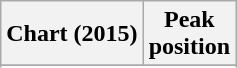<table class="wikitable sortable plainrowheaders" style="text-align:center">
<tr>
<th scope="col">Chart (2015)</th>
<th scope="col">Peak<br>position</th>
</tr>
<tr>
</tr>
<tr>
</tr>
<tr>
</tr>
<tr>
</tr>
</table>
